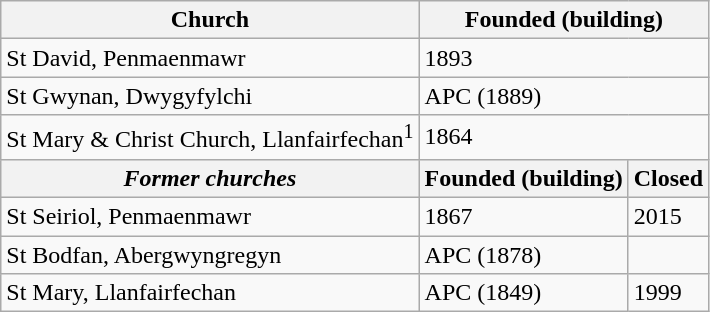<table class="wikitable">
<tr>
<th>Church</th>
<th colspan="2">Founded (building)</th>
</tr>
<tr>
<td>St David, Penmaenmawr</td>
<td colspan="2">1893</td>
</tr>
<tr>
<td>St Gwynan, Dwygyfylchi</td>
<td colspan="2">APC (1889)</td>
</tr>
<tr>
<td>St Mary & Christ Church, Llanfairfechan<sup>1</sup></td>
<td colspan="2">1864</td>
</tr>
<tr>
<th><em>Former churches</em></th>
<th>Founded (building)</th>
<th>Closed</th>
</tr>
<tr>
<td>St Seiriol, Penmaenmawr</td>
<td>1867</td>
<td>2015</td>
</tr>
<tr>
<td>St Bodfan, Abergwyngregyn</td>
<td>APC (1878)</td>
<td></td>
</tr>
<tr>
<td>St Mary, Llanfairfechan</td>
<td>APC (1849)</td>
<td>1999</td>
</tr>
</table>
